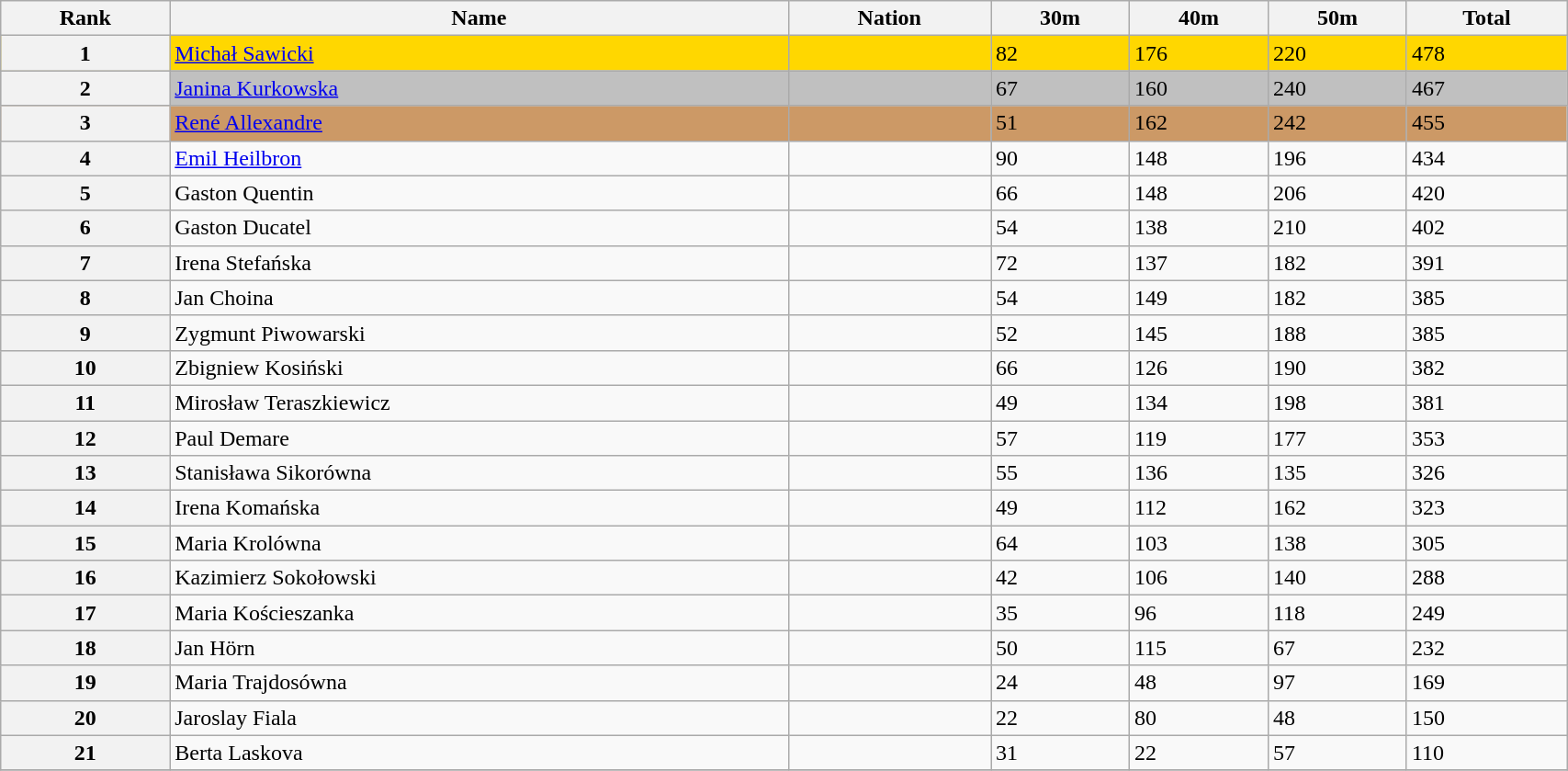<table class="wikitable" width="90%">
<tr>
<th>Rank</th>
<th>Name</th>
<th>Nation</th>
<th>30m</th>
<th>40m</th>
<th>50m</th>
<th>Total</th>
</tr>
<tr bgcolor=gold>
<th>1</th>
<td><a href='#'>Michał Sawicki</a></td>
<td></td>
<td>82</td>
<td>176</td>
<td>220</td>
<td>478</td>
</tr>
<tr bgcolor=silver>
<th>2</th>
<td><a href='#'>Janina Kurkowska</a></td>
<td></td>
<td>67</td>
<td>160</td>
<td>240</td>
<td>467</td>
</tr>
<tr bgcolor=cc9966>
<th>3</th>
<td><a href='#'>René Allexandre</a></td>
<td></td>
<td>51</td>
<td>162</td>
<td>242</td>
<td>455</td>
</tr>
<tr>
<th>4</th>
<td><a href='#'>Emil Heilbron</a></td>
<td></td>
<td>90</td>
<td>148</td>
<td>196</td>
<td>434</td>
</tr>
<tr>
<th>5</th>
<td>Gaston Quentin</td>
<td></td>
<td>66</td>
<td>148</td>
<td>206</td>
<td>420</td>
</tr>
<tr>
<th>6</th>
<td>Gaston Ducatel</td>
<td></td>
<td>54</td>
<td>138</td>
<td>210</td>
<td>402</td>
</tr>
<tr>
<th>7</th>
<td>Irena Stefańska</td>
<td></td>
<td>72</td>
<td>137</td>
<td>182</td>
<td>391</td>
</tr>
<tr>
<th>8</th>
<td>Jan Choina</td>
<td></td>
<td>54</td>
<td>149</td>
<td>182</td>
<td>385</td>
</tr>
<tr>
<th>9</th>
<td>Zygmunt Piwowarski</td>
<td></td>
<td>52</td>
<td>145</td>
<td>188</td>
<td>385</td>
</tr>
<tr>
<th>10</th>
<td>Zbigniew Kosiński</td>
<td></td>
<td>66</td>
<td>126</td>
<td>190</td>
<td>382</td>
</tr>
<tr>
<th>11</th>
<td>Mirosław Teraszkiewicz</td>
<td></td>
<td>49</td>
<td>134</td>
<td>198</td>
<td>381</td>
</tr>
<tr>
<th>12</th>
<td>Paul Demare</td>
<td></td>
<td>57</td>
<td>119</td>
<td>177</td>
<td>353</td>
</tr>
<tr>
<th>13</th>
<td>Stanisława Sikorówna</td>
<td></td>
<td>55</td>
<td>136</td>
<td>135</td>
<td>326</td>
</tr>
<tr>
<th>14</th>
<td>Irena Komańska</td>
<td></td>
<td>49</td>
<td>112</td>
<td>162</td>
<td>323</td>
</tr>
<tr>
<th>15</th>
<td>Maria Krolówna</td>
<td></td>
<td>64</td>
<td>103</td>
<td>138</td>
<td>305</td>
</tr>
<tr>
<th>16</th>
<td>Kazimierz Sokołowski</td>
<td></td>
<td>42</td>
<td>106</td>
<td>140</td>
<td>288</td>
</tr>
<tr>
<th>17</th>
<td>Maria Kościeszanka</td>
<td></td>
<td>35</td>
<td>96</td>
<td>118</td>
<td>249</td>
</tr>
<tr>
<th>18</th>
<td>Jan Hörn</td>
<td></td>
<td>50</td>
<td>115</td>
<td>67</td>
<td>232</td>
</tr>
<tr>
<th>19</th>
<td>Maria Trajdosówna</td>
<td></td>
<td>24</td>
<td>48</td>
<td>97</td>
<td>169</td>
</tr>
<tr>
<th>20</th>
<td>Jaroslay Fiala</td>
<td></td>
<td>22</td>
<td>80</td>
<td>48</td>
<td>150</td>
</tr>
<tr>
<th>21</th>
<td>Berta Laskova</td>
<td></td>
<td>31</td>
<td>22</td>
<td>57</td>
<td>110</td>
</tr>
<tr>
</tr>
</table>
